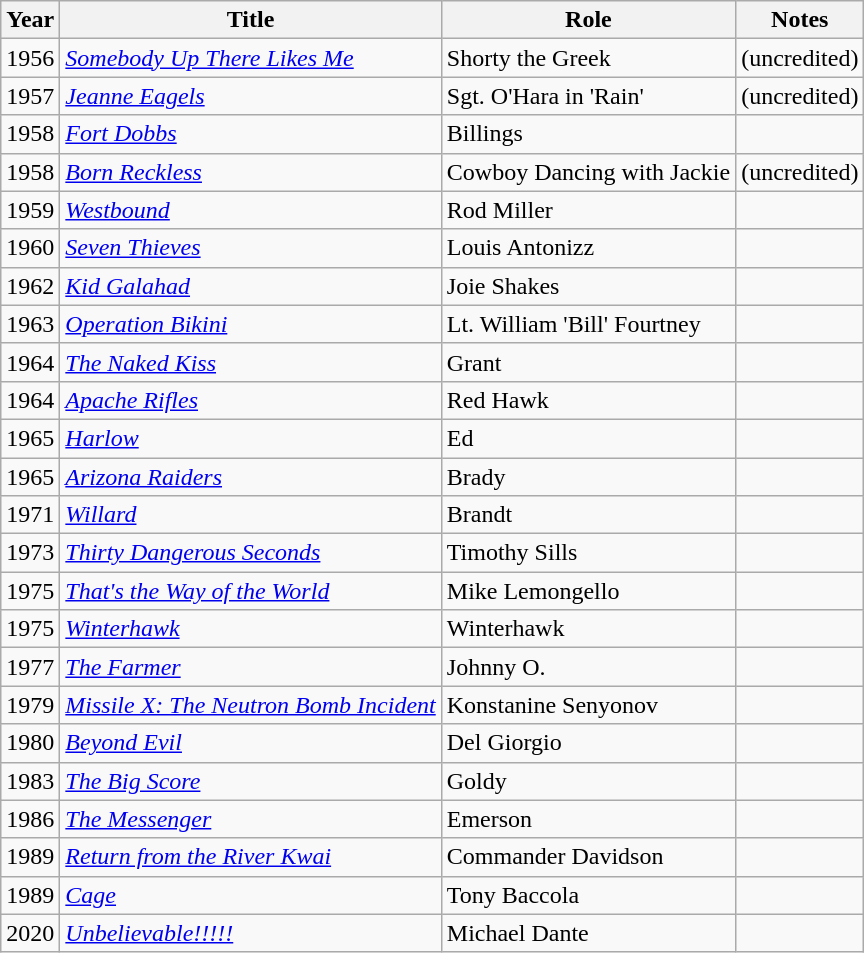<table class="wikitable sortable">
<tr>
<th>Year</th>
<th>Title</th>
<th>Role</th>
<th class="unsortable">Notes</th>
</tr>
<tr>
<td>1956</td>
<td><em><a href='#'>Somebody Up There Likes Me</a></em></td>
<td>Shorty the Greek</td>
<td>(uncredited)</td>
</tr>
<tr>
<td>1957</td>
<td><em><a href='#'>Jeanne Eagels</a></em></td>
<td>Sgt. O'Hara in 'Rain'</td>
<td>(uncredited)</td>
</tr>
<tr>
<td>1958</td>
<td><em><a href='#'>Fort Dobbs</a></em></td>
<td>Billings</td>
<td></td>
</tr>
<tr>
<td>1958</td>
<td><em><a href='#'>Born Reckless</a></em></td>
<td>Cowboy Dancing with Jackie</td>
<td>(uncredited)</td>
</tr>
<tr>
<td>1959</td>
<td><em><a href='#'>Westbound</a></em></td>
<td>Rod Miller</td>
<td></td>
</tr>
<tr>
<td>1960</td>
<td><em><a href='#'>Seven Thieves</a></em></td>
<td>Louis Antonizz</td>
<td></td>
</tr>
<tr>
<td>1962</td>
<td><em><a href='#'>Kid Galahad</a></em></td>
<td>Joie Shakes</td>
<td></td>
</tr>
<tr>
<td>1963</td>
<td><em><a href='#'>Operation Bikini</a></em></td>
<td>Lt. William 'Bill' Fourtney</td>
<td></td>
</tr>
<tr>
<td>1964</td>
<td><em><a href='#'>The Naked Kiss</a></em></td>
<td>Grant</td>
<td></td>
</tr>
<tr>
<td>1964</td>
<td><em><a href='#'>Apache Rifles</a></em></td>
<td>Red Hawk</td>
<td></td>
</tr>
<tr>
<td>1965</td>
<td><em><a href='#'>Harlow</a></em></td>
<td>Ed</td>
<td></td>
</tr>
<tr>
<td>1965</td>
<td><em><a href='#'>Arizona Raiders</a></em></td>
<td>Brady</td>
<td></td>
</tr>
<tr>
<td>1971</td>
<td><em><a href='#'>Willard</a></em></td>
<td>Brandt</td>
<td></td>
</tr>
<tr>
<td>1973</td>
<td><em><a href='#'>Thirty Dangerous Seconds</a></em></td>
<td>Timothy Sills</td>
<td></td>
</tr>
<tr>
<td>1975</td>
<td><em><a href='#'>That's the Way of the World</a></em></td>
<td>Mike Lemongello</td>
<td></td>
</tr>
<tr>
<td>1975</td>
<td><em><a href='#'>Winterhawk</a></em></td>
<td>Winterhawk</td>
<td></td>
</tr>
<tr>
<td>1977</td>
<td><em><a href='#'>The Farmer</a></em></td>
<td>Johnny O.</td>
<td></td>
</tr>
<tr>
<td>1979</td>
<td><em><a href='#'>Missile X: The Neutron Bomb Incident</a></em></td>
<td>Konstanine Senyonov</td>
<td></td>
</tr>
<tr>
<td>1980</td>
<td><em><a href='#'>Beyond Evil</a></em></td>
<td>Del Giorgio</td>
<td></td>
</tr>
<tr>
<td>1983</td>
<td><em><a href='#'>The Big Score</a></em></td>
<td>Goldy</td>
<td></td>
</tr>
<tr>
<td>1986</td>
<td><em><a href='#'>The Messenger</a></em></td>
<td>Emerson</td>
<td></td>
</tr>
<tr>
<td>1989</td>
<td><em><a href='#'>Return from the River Kwai</a></em></td>
<td>Commander Davidson</td>
<td></td>
</tr>
<tr>
<td>1989</td>
<td><em><a href='#'>Cage</a></em></td>
<td>Tony Baccola</td>
<td></td>
</tr>
<tr>
<td>2020</td>
<td><em><a href='#'>Unbelievable!!!!!</a></em></td>
<td>Michael Dante</td>
<td></td>
</tr>
</table>
